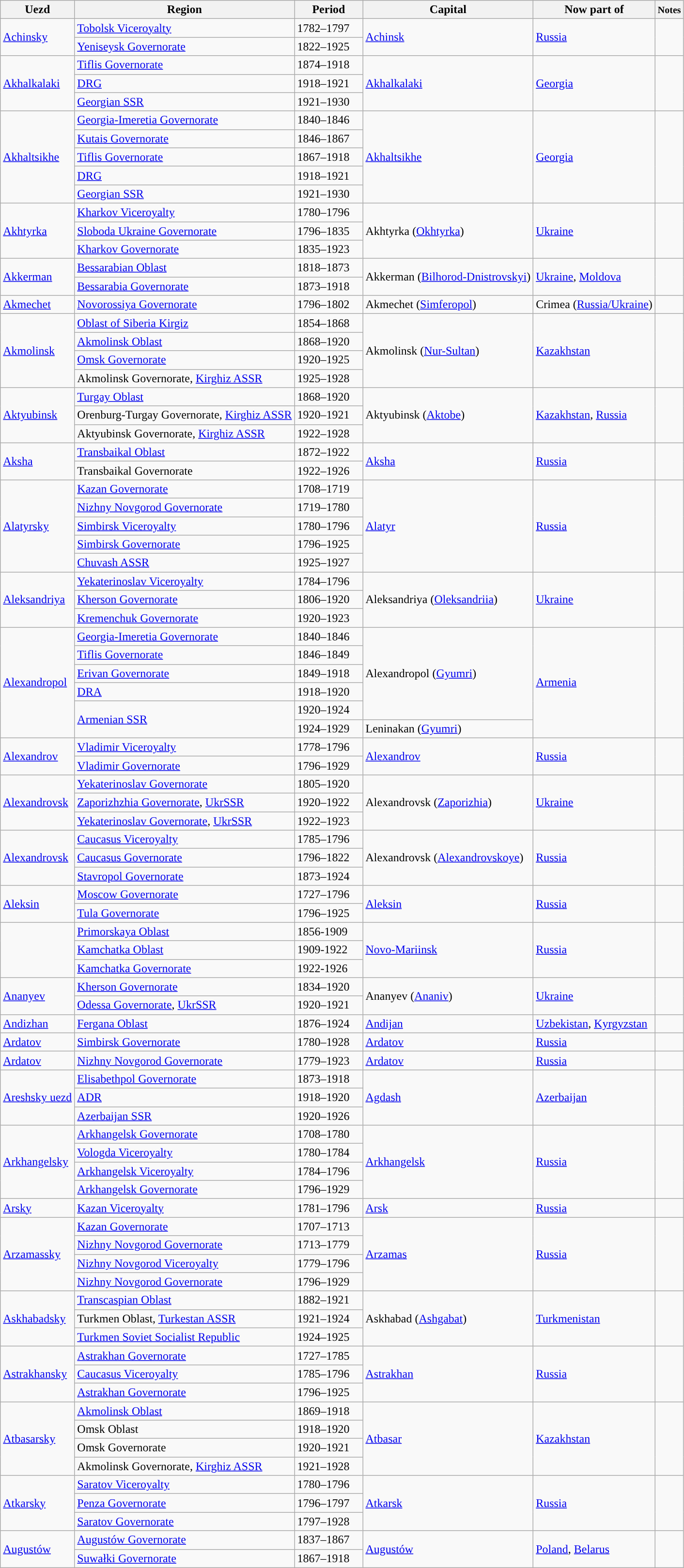<table class="wikitable unsortable">
<tr>
<th>Uezd</th>
<th>Region</th>
<th style="width: 10%">Period</th>
<th>Capital</th>
<th>Now part of</th>
<th><small>Notes</small></th>
</tr>
<tr>
<td rowspan=2><a href='#'>Achinsky</a></td>
<td><a href='#'>Tobolsk Viceroyalty</a></td>
<td>1782–1797</td>
<td rowspan=2><a href='#'>Achinsk</a></td>
<td rowspan=2><a href='#'>Russia</a></td>
<td rowspan=2></td>
</tr>
<tr>
<td><a href='#'>Yeniseysk Governorate</a></td>
<td>1822–1925</td>
</tr>
<tr>
<td rowspan=3><a href='#'>Akhalkalaki</a></td>
<td><a href='#'>Tiflis Governorate</a></td>
<td>1874–1918</td>
<td rowspan=3><a href='#'>Akhalkalaki</a></td>
<td rowspan=3><a href='#'>Georgia</a></td>
<td rowspan=3></td>
</tr>
<tr>
<td><a href='#'>DRG</a></td>
<td>1918–1921</td>
</tr>
<tr>
<td><a href='#'>Georgian SSR</a></td>
<td>1921–1930</td>
</tr>
<tr>
<td rowspan=5><a href='#'>Akhaltsikhe</a></td>
<td><a href='#'>Georgia-Imeretia Governorate</a></td>
<td>1840–1846</td>
<td rowspan=5><a href='#'>Akhaltsikhe</a></td>
<td rowspan=5><a href='#'>Georgia</a></td>
<td rowspan=5></td>
</tr>
<tr>
<td><a href='#'>Kutais Governorate</a></td>
<td>1846–1867</td>
</tr>
<tr>
<td><a href='#'>Tiflis Governorate</a></td>
<td>1867–1918</td>
</tr>
<tr>
<td><a href='#'>DRG</a></td>
<td>1918–1921</td>
</tr>
<tr>
<td><a href='#'>Georgian SSR</a></td>
<td>1921–1930</td>
</tr>
<tr>
<td rowspan=3><a href='#'>Akhtyrka</a></td>
<td><a href='#'>Kharkov Viceroyalty</a></td>
<td>1780–1796</td>
<td rowspan=3>Akhtyrka (<a href='#'>Okhtyrka</a>)</td>
<td rowspan=3><a href='#'>Ukraine</a></td>
<td rowspan=3></td>
</tr>
<tr>
<td><a href='#'>Sloboda Ukraine Governorate</a></td>
<td>1796–1835</td>
</tr>
<tr>
<td><a href='#'>Kharkov Governorate</a></td>
<td>1835–1923</td>
</tr>
<tr>
<td rowspan=2><a href='#'>Akkerman</a></td>
<td><a href='#'>Bessarabian Oblast</a></td>
<td>1818–1873</td>
<td rowspan=2>Akkerman (<a href='#'>Bilhorod-Dnistrovskyi</a>)</td>
<td rowspan=2><a href='#'>Ukraine</a>, <a href='#'>Moldova</a></td>
<td rowspan=2></td>
</tr>
<tr>
<td><a href='#'>Bessarabia Governorate</a></td>
<td>1873–1918</td>
</tr>
<tr>
<td><a href='#'>Akmechet</a></td>
<td><a href='#'>Novorossiya Governorate</a></td>
<td>1796–1802</td>
<td>Akmechet (<a href='#'>Simferopol</a>)</td>
<td>Crimea (<a href='#'>Russia/Ukraine</a>)</td>
<td></td>
</tr>
<tr>
<td rowspan=4><a href='#'>Akmolinsk</a></td>
<td><a href='#'>Oblast of Siberia Kirgiz</a></td>
<td>1854–1868</td>
<td rowspan=4>Akmolinsk (<a href='#'>Nur-Sultan</a>)</td>
<td rowspan=4><a href='#'>Kazakhstan</a></td>
<td rowspan=4></td>
</tr>
<tr>
<td><a href='#'>Akmolinsk Oblast</a></td>
<td>1868–1920</td>
</tr>
<tr>
<td><a href='#'>Omsk Governorate</a></td>
<td>1920–1925</td>
</tr>
<tr>
<td>Akmolinsk Governorate, <a href='#'>Kirghiz ASSR</a></td>
<td>1925–1928</td>
</tr>
<tr>
<td rowspan=3><a href='#'>Aktyubinsk</a></td>
<td><a href='#'>Turgay Oblast</a></td>
<td>1868–1920</td>
<td rowspan=3>Aktyubinsk (<a href='#'>Aktobe</a>)</td>
<td rowspan=3><a href='#'>Kazakhstan</a>, <a href='#'>Russia</a></td>
<td rowspan=3></td>
</tr>
<tr>
<td>Orenburg-Turgay Governorate, <a href='#'>Kirghiz ASSR</a></td>
<td>1920–1921</td>
</tr>
<tr>
<td>Aktyubinsk Governorate, <a href='#'>Kirghiz ASSR</a></td>
<td>1922–1928</td>
</tr>
<tr>
<td rowspan=2><a href='#'>Aksha</a></td>
<td><a href='#'>Transbaikal Oblast</a></td>
<td>1872–1922</td>
<td rowspan=2><a href='#'>Aksha</a></td>
<td rowspan=2><a href='#'>Russia</a></td>
<td rowspan=2></td>
</tr>
<tr>
<td>Transbaikal Governorate</td>
<td>1922–1926</td>
</tr>
<tr>
<td rowspan=5><a href='#'>Alatyrsky</a></td>
<td><a href='#'>Kazan Governorate</a></td>
<td>1708–1719</td>
<td rowspan=5><a href='#'>Alatyr</a></td>
<td rowspan=5><a href='#'>Russia</a></td>
<td rowspan=5></td>
</tr>
<tr>
<td><a href='#'>Nizhny Novgorod Governorate</a></td>
<td>1719–1780</td>
</tr>
<tr>
<td><a href='#'>Simbirsk Viceroyalty</a></td>
<td>1780–1796</td>
</tr>
<tr>
<td><a href='#'>Simbirsk Governorate</a></td>
<td>1796–1925</td>
</tr>
<tr>
<td><a href='#'>Chuvash ASSR</a></td>
<td>1925–1927</td>
</tr>
<tr>
<td rowspan=3><a href='#'>Aleksandriya</a></td>
<td><a href='#'>Yekaterinoslav Viceroyalty</a></td>
<td>1784–1796</td>
<td rowspan=3>Aleksandriya (<a href='#'>Oleksandriia</a>)</td>
<td rowspan=3><a href='#'>Ukraine</a></td>
<td rowspan=3></td>
</tr>
<tr>
<td><a href='#'>Kherson Governorate</a></td>
<td>1806–1920</td>
</tr>
<tr>
<td><a href='#'>Kremenchuk Governorate</a></td>
<td>1920–1923</td>
</tr>
<tr>
<td rowspan="6"><a href='#'>Alexandropol</a></td>
<td><a href='#'>Georgia-Imeretia Governorate</a></td>
<td>1840–1846</td>
<td rowspan="5">Alexandropol (<a href='#'>Gyumri</a>)</td>
<td rowspan="6"><a href='#'>Armenia</a></td>
<td rowspan="6"></td>
</tr>
<tr>
<td><a href='#'>Tiflis Governorate</a></td>
<td>1846–1849</td>
</tr>
<tr>
<td><a href='#'>Erivan Governorate</a></td>
<td>1849–1918</td>
</tr>
<tr>
<td><a href='#'>DRA</a></td>
<td>1918–1920</td>
</tr>
<tr>
<td rowspan="2"><a href='#'>Armenian SSR</a></td>
<td>1920–1924</td>
</tr>
<tr>
<td>1924–1929</td>
<td>Leninakan (<a href='#'>Gyumri</a>)</td>
</tr>
<tr>
<td rowspan="2"><a href='#'>Alexandrov</a></td>
<td><a href='#'>Vladimir Viceroyalty</a></td>
<td>1778–1796</td>
<td rowspan="2"><a href='#'>Alexandrov</a></td>
<td rowspan="2"><a href='#'>Russia</a></td>
<td rowspan="2"></td>
</tr>
<tr>
<td><a href='#'>Vladimir Governorate</a></td>
<td>1796–1929</td>
</tr>
<tr>
<td rowspan=3><a href='#'>Alexandrovsk</a></td>
<td><a href='#'>Yekaterinoslav Governorate</a></td>
<td>1805–1920</td>
<td rowspan=3>Alexandrovsk (<a href='#'>Zaporizhia</a>)</td>
<td rowspan=3><a href='#'>Ukraine</a></td>
<td rowspan=3></td>
</tr>
<tr>
<td><a href='#'>Zaporizhzhia Governorate</a>, <a href='#'>UkrSSR</a></td>
<td>1920–1922</td>
</tr>
<tr>
<td><a href='#'>Yekaterinoslav Governorate</a>, <a href='#'>UkrSSR</a></td>
<td>1922–1923</td>
</tr>
<tr>
<td rowspan=3><a href='#'>Alexandrovsk</a></td>
<td><a href='#'>Caucasus Viceroyalty</a></td>
<td>1785–1796</td>
<td rowspan=3>Alexandrovsk (<a href='#'>Alexandrovskoye</a>)</td>
<td rowspan=3><a href='#'>Russia</a></td>
<td rowspan=3></td>
</tr>
<tr>
<td><a href='#'>Caucasus Governorate</a></td>
<td>1796–1822</td>
</tr>
<tr>
<td><a href='#'>Stavropol Governorate</a></td>
<td>1873–1924</td>
</tr>
<tr>
<td rowspan=2><a href='#'>Aleksin</a></td>
<td><a href='#'>Moscow Governorate</a></td>
<td>1727–1796</td>
<td rowspan=2><a href='#'>Aleksin</a></td>
<td rowspan=2><a href='#'>Russia</a></td>
<td rowspan=2></td>
</tr>
<tr>
<td><a href='#'>Tula Governorate</a></td>
<td>1796–1925</td>
</tr>
<tr>
<td rowspan=3></td>
<td><a href='#'>Primorskaya Oblast</a></td>
<td>1856-1909</td>
<td rowspan=3><a href='#'>Novo-Mariinsk</a></td>
<td rowspan=3><a href='#'>Russia</a></td>
<td rowspan=3></td>
</tr>
<tr>
<td><a href='#'>Kamchatka Oblast</a></td>
<td>1909-1922</td>
</tr>
<tr>
<td><a href='#'>Kamchatka Governorate</a></td>
<td>1922-1926</td>
</tr>
<tr>
<td rowspan=2><a href='#'>Ananyev</a></td>
<td><a href='#'>Kherson Governorate</a></td>
<td>1834–1920</td>
<td rowspan=2>Ananyev (<a href='#'>Ananiv</a>)</td>
<td rowspan=2><a href='#'>Ukraine</a></td>
<td rowspan=2></td>
</tr>
<tr>
<td><a href='#'>Odessa Governorate</a>, <a href='#'>UkrSSR</a></td>
<td>1920–1921</td>
</tr>
<tr>
<td><a href='#'>Andizhan</a></td>
<td><a href='#'>Fergana Oblast</a></td>
<td>1876–1924</td>
<td><a href='#'>Andijan</a></td>
<td><a href='#'>Uzbekistan</a>, <a href='#'>Kyrgyzstan</a></td>
</tr>
<tr>
<td><a href='#'>Ardatov</a></td>
<td><a href='#'>Simbirsk Governorate</a></td>
<td>1780–1928</td>
<td><a href='#'>Ardatov</a></td>
<td><a href='#'>Russia</a></td>
<td></td>
</tr>
<tr>
<td><a href='#'>Ardatov</a></td>
<td><a href='#'>Nizhny Novgorod Governorate</a></td>
<td>1779–1923</td>
<td><a href='#'>Ardatov</a></td>
<td><a href='#'>Russia</a></td>
<td></td>
</tr>
<tr>
<td rowspan="3"><a href='#'>Areshsky uezd</a></td>
<td><a href='#'>Elisabethpol Governorate</a></td>
<td>1873–1918</td>
<td rowspan="3"><a href='#'>Agdash</a></td>
<td rowspan="3"><a href='#'>Azerbaijan</a></td>
<td rowspan="3"></td>
</tr>
<tr>
<td><a href='#'>ADR</a></td>
<td>1918–1920</td>
</tr>
<tr>
<td><a href='#'>Azerbaijan SSR</a></td>
<td>1920–1926</td>
</tr>
<tr>
<td rowspan=4><a href='#'>Arkhangelsky</a></td>
<td><a href='#'>Arkhangelsk Governorate</a></td>
<td>1708–1780</td>
<td rowspan=4><a href='#'>Arkhangelsk</a></td>
<td rowspan=4><a href='#'>Russia</a></td>
<td rowspan=4></td>
</tr>
<tr>
<td><a href='#'>Vologda Viceroyalty</a></td>
<td>1780–1784</td>
</tr>
<tr>
<td><a href='#'>Arkhangelsk Viceroyalty</a></td>
<td>1784–1796</td>
</tr>
<tr>
<td><a href='#'>Arkhangelsk Governorate</a></td>
<td>1796–1929</td>
</tr>
<tr>
<td><a href='#'>Arsky</a></td>
<td><a href='#'>Kazan Viceroyalty</a></td>
<td>1781–1796</td>
<td><a href='#'>Arsk</a></td>
<td><a href='#'>Russia</a></td>
<td></td>
</tr>
<tr>
<td rowspan=4><a href='#'>Arzamassky</a></td>
<td><a href='#'>Kazan Governorate</a></td>
<td>1707–1713</td>
<td rowspan=4><a href='#'>Arzamas</a></td>
<td rowspan=4><a href='#'>Russia</a></td>
<td rowspan=4></td>
</tr>
<tr>
<td><a href='#'>Nizhny Novgorod Governorate</a></td>
<td>1713–1779</td>
</tr>
<tr>
<td><a href='#'>Nizhny Novgorod Viceroyalty</a></td>
<td>1779–1796</td>
</tr>
<tr>
<td><a href='#'>Nizhny Novgorod Governorate</a></td>
<td>1796–1929</td>
</tr>
<tr>
<td rowspan=3><a href='#'>Askhabadsky</a></td>
<td><a href='#'>Transcaspian Oblast</a></td>
<td>1882–1921</td>
<td rowspan=3>Askhabad (<a href='#'>Ashgabat</a>)</td>
<td rowspan=3><a href='#'>Turkmenistan</a></td>
<td rowspan=3></td>
</tr>
<tr>
<td>Turkmen Oblast, <a href='#'>Turkestan ASSR</a></td>
<td>1921–1924</td>
</tr>
<tr>
<td><a href='#'>Turkmen Soviet Socialist Republic</a></td>
<td>1924–1925</td>
</tr>
<tr>
<td rowspan=3><a href='#'>Astrakhansky</a></td>
<td><a href='#'>Astrakhan Governorate</a></td>
<td>1727–1785</td>
<td rowspan=3><a href='#'>Astrakhan</a></td>
<td rowspan=3><a href='#'>Russia</a></td>
<td rowspan=3></td>
</tr>
<tr>
<td><a href='#'>Caucasus Viceroyalty</a></td>
<td>1785–1796</td>
</tr>
<tr>
<td><a href='#'>Astrakhan Governorate</a></td>
<td>1796–1925</td>
</tr>
<tr>
<td rowspan=4><a href='#'>Atbasarsky</a></td>
<td><a href='#'>Akmolinsk Oblast</a></td>
<td>1869–1918</td>
<td rowspan=4><a href='#'>Atbasar</a></td>
<td rowspan=4><a href='#'>Kazakhstan</a></td>
<td rowspan=4></td>
</tr>
<tr>
<td>Omsk Oblast</td>
<td>1918–1920</td>
</tr>
<tr>
<td>Omsk Governorate</td>
<td>1920–1921</td>
</tr>
<tr>
<td>Akmolinsk Governorate, <a href='#'>Kirghiz ASSR</a></td>
<td>1921–1928</td>
</tr>
<tr>
<td rowspan=3><a href='#'>Atkarsky</a></td>
<td><a href='#'>Saratov Viceroyalty</a></td>
<td>1780–1796</td>
<td rowspan=3><a href='#'>Atkarsk</a></td>
<td rowspan=3><a href='#'>Russia</a></td>
<td rowspan=3></td>
</tr>
<tr>
<td><a href='#'>Penza Governorate</a></td>
<td>1796–1797</td>
</tr>
<tr>
<td><a href='#'>Saratov Governorate</a></td>
<td>1797–1928</td>
</tr>
<tr>
<td rowspan=2><a href='#'>Augustów</a></td>
<td><a href='#'>Augustów Governorate</a></td>
<td>1837–1867</td>
<td rowspan=2><a href='#'>Augustów</a></td>
<td rowspan=2><a href='#'>Poland</a>, <a href='#'>Belarus</a></td>
<td rowspan=2></td>
</tr>
<tr>
<td><a href='#'>Suwałki Governorate</a></td>
<td>1867–1918</td>
</tr>
</table>
